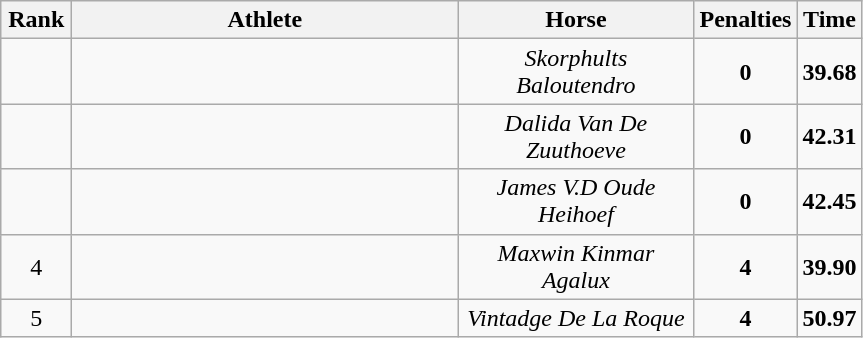<table class="wikitable" style="text-align:center">
<tr>
<th width=40>Rank</th>
<th width=250>Athlete</th>
<th width=150>Horse</th>
<th>Penalties</th>
<th>Time</th>
</tr>
<tr>
<td></td>
<td align=left></td>
<td><em>Skorphults Baloutendro</em></td>
<td><strong>0</strong></td>
<td><strong>39.68</strong></td>
</tr>
<tr>
<td></td>
<td align=left></td>
<td><em>Dalida Van De Zuuthoeve </em></td>
<td><strong>0</strong></td>
<td><strong>42.31</strong></td>
</tr>
<tr>
<td></td>
<td align=left></td>
<td><em>James V.D Oude Heihoef </em></td>
<td><strong>0</strong></td>
<td><strong>42.45</strong></td>
</tr>
<tr>
<td>4</td>
<td align=left></td>
<td><em>Maxwin Kinmar Agalux</em></td>
<td><strong>4</strong></td>
<td><strong>39.90</strong></td>
</tr>
<tr>
<td>5</td>
<td align=left></td>
<td><em>Vintadge De La Roque</em></td>
<td><strong>4</strong></td>
<td><strong>50.97</strong></td>
</tr>
</table>
